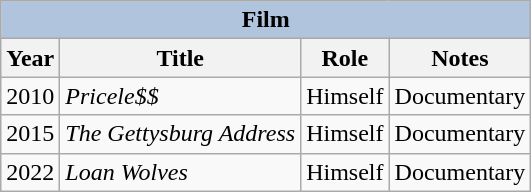<table class="wikitable">
<tr>
<th colspan="4" style="background: LightSteelBlue;">Film</th>
</tr>
<tr>
<th>Year</th>
<th>Title</th>
<th>Role</th>
<th>Notes</th>
</tr>
<tr>
<td>2010</td>
<td><em>Pricele$$</em></td>
<td>Himself</td>
<td>Documentary</td>
</tr>
<tr>
<td>2015</td>
<td><em>The Gettysburg Address</em></td>
<td>Himself</td>
<td>Documentary</td>
</tr>
<tr>
<td>2022</td>
<td><em>Loan Wolves</em></td>
<td>Himself</td>
<td>Documentary</td>
</tr>
</table>
